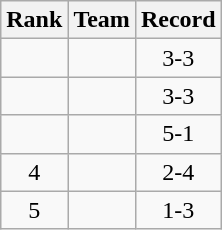<table class=wikitable style="text-align:center;">
<tr>
<th>Rank</th>
<th>Team</th>
<th>Record</th>
</tr>
<tr>
<td></td>
<td align=left></td>
<td>3-3</td>
</tr>
<tr>
<td></td>
<td align=left></td>
<td>3-3</td>
</tr>
<tr>
<td></td>
<td align=left></td>
<td>5-1</td>
</tr>
<tr>
<td>4</td>
<td align=left></td>
<td>2-4</td>
</tr>
<tr>
<td>5</td>
<td align=left></td>
<td>1-3</td>
</tr>
</table>
